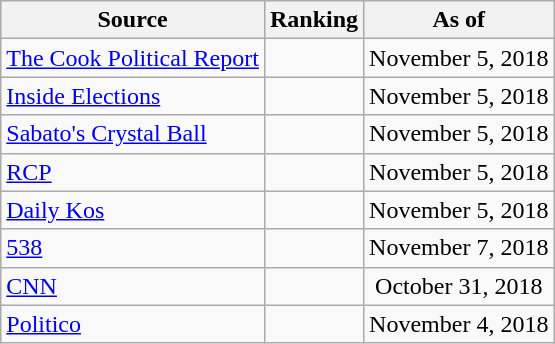<table class="wikitable" style="text-align:center">
<tr>
<th>Source</th>
<th>Ranking</th>
<th>As of</th>
</tr>
<tr>
<td align=left><a href='#'>The Cook Political Report</a></td>
<td></td>
<td>November 5, 2018</td>
</tr>
<tr>
<td align=left><a href='#'>Inside Elections</a></td>
<td></td>
<td>November 5, 2018</td>
</tr>
<tr>
<td align=left><a href='#'>Sabato's Crystal Ball</a></td>
<td></td>
<td>November 5, 2018</td>
</tr>
<tr>
<td align="left"><a href='#'>RCP</a></td>
<td></td>
<td>November 5, 2018</td>
</tr>
<tr>
<td align="left"><a href='#'>Daily Kos</a></td>
<td></td>
<td>November 5, 2018</td>
</tr>
<tr>
<td align="left"><a href='#'>538</a></td>
<td></td>
<td>November 7, 2018</td>
</tr>
<tr>
<td align="left"><a href='#'>CNN</a></td>
<td></td>
<td>October 31, 2018</td>
</tr>
<tr>
<td align="left"><a href='#'>Politico</a></td>
<td></td>
<td>November 4, 2018</td>
</tr>
</table>
